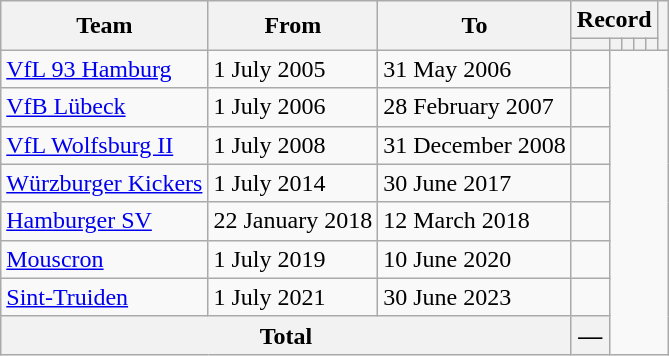<table class="wikitable" style="text-align:center">
<tr>
<th rowspan="2">Team</th>
<th rowspan="2">From</th>
<th rowspan="2">To</th>
<th colspan="5">Record</th>
<th rowspan="2"></th>
</tr>
<tr>
<th></th>
<th></th>
<th></th>
<th></th>
<th></th>
</tr>
<tr>
<td align="left"><a href='#'>VfL 93 Hamburg</a></td>
<td align="left">1 July 2005</td>
<td align="left">31 May 2006<br></td>
<td></td>
</tr>
<tr>
<td align="left"><a href='#'>VfB Lübeck</a></td>
<td align="left">1 July 2006</td>
<td align="left">28 February 2007<br></td>
<td></td>
</tr>
<tr>
<td align="left"><a href='#'>VfL Wolfsburg II</a></td>
<td align="left">1 July 2008</td>
<td align="left">31 December 2008<br></td>
<td></td>
</tr>
<tr>
<td align="left"><a href='#'>Würzburger Kickers</a></td>
<td align="left">1 July 2014</td>
<td align="left">30 June 2017<br></td>
<td></td>
</tr>
<tr>
<td align="left"><a href='#'>Hamburger SV</a></td>
<td align="left">22 January 2018</td>
<td align="left">12 March 2018<br></td>
<td></td>
</tr>
<tr>
<td align="left"><a href='#'>Mouscron</a></td>
<td align="left">1 July 2019</td>
<td align="left">10 June 2020<br></td>
<td></td>
</tr>
<tr>
<td align="left"><a href='#'>Sint-Truiden</a></td>
<td align="left">1 July 2021</td>
<td align="left">30 June 2023<br></td>
<td></td>
</tr>
<tr>
<th colspan="3">Total<br></th>
<th>—</th>
</tr>
</table>
